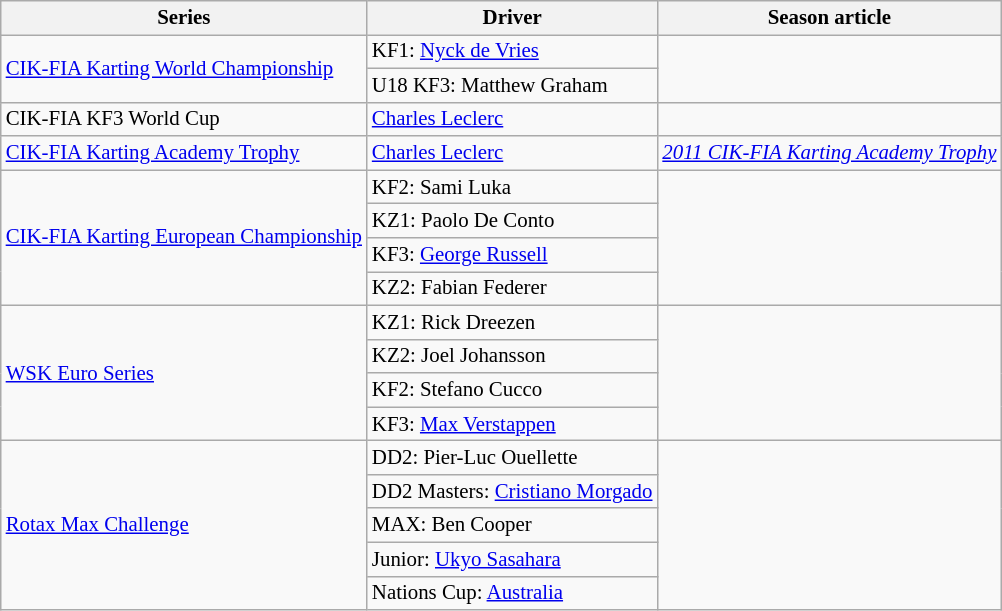<table class="wikitable" style="font-size: 87%;">
<tr>
<th>Series</th>
<th>Driver</th>
<th>Season article</th>
</tr>
<tr>
<td rowspan=2><a href='#'>CIK-FIA Karting World Championship</a></td>
<td>KF1:  <a href='#'>Nyck de Vries</a></td>
<td rowspan=2></td>
</tr>
<tr>
<td>U18 KF3:  Matthew Graham</td>
</tr>
<tr>
<td>CIK-FIA KF3 World Cup</td>
<td> <a href='#'>Charles Leclerc</a></td>
<td></td>
</tr>
<tr>
<td><a href='#'>CIK-FIA Karting Academy Trophy</a></td>
<td> <a href='#'>Charles Leclerc</a></td>
<td><em><a href='#'>2011 CIK-FIA Karting Academy Trophy</a></em></td>
</tr>
<tr>
<td rowspan=4><a href='#'>CIK-FIA Karting European Championship</a></td>
<td>KF2:  Sami Luka</td>
<td rowspan=4></td>
</tr>
<tr>
<td>KZ1:  Paolo De Conto</td>
</tr>
<tr>
<td>KF3:  <a href='#'>George Russell</a></td>
</tr>
<tr>
<td>KZ2:  Fabian Federer</td>
</tr>
<tr>
<td rowspan=4><a href='#'>WSK Euro Series</a></td>
<td>KZ1:  Rick Dreezen</td>
<td rowspan=4></td>
</tr>
<tr>
<td>KZ2:  Joel Johansson</td>
</tr>
<tr>
<td>KF2:  Stefano Cucco</td>
</tr>
<tr>
<td>KF3:  <a href='#'>Max Verstappen</a></td>
</tr>
<tr>
<td rowspan=5><a href='#'>Rotax Max Challenge</a></td>
<td>DD2:  Pier-Luc Ouellette</td>
<td rowspan=5></td>
</tr>
<tr>
<td>DD2 Masters:  <a href='#'>Cristiano Morgado</a></td>
</tr>
<tr>
<td>MAX:  Ben Cooper</td>
</tr>
<tr>
<td>Junior:  <a href='#'>Ukyo Sasahara</a></td>
</tr>
<tr>
<td>Nations Cup:  <a href='#'>Australia</a></td>
</tr>
</table>
